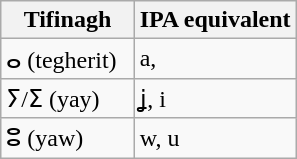<table class="wikitable">
<tr>
<th>Tifinagh</th>
<th>IPA equivalent</th>
</tr>
<tr>
<td>ⴰ (tegherit)  </td>
<td>a,</td>
</tr>
<tr>
<td>ⵢ/ⵉ (yay)</td>
<td>ʝ, i</td>
</tr>
<tr>
<td>ⵓ (yaw)  </td>
<td>w, u</td>
</tr>
</table>
